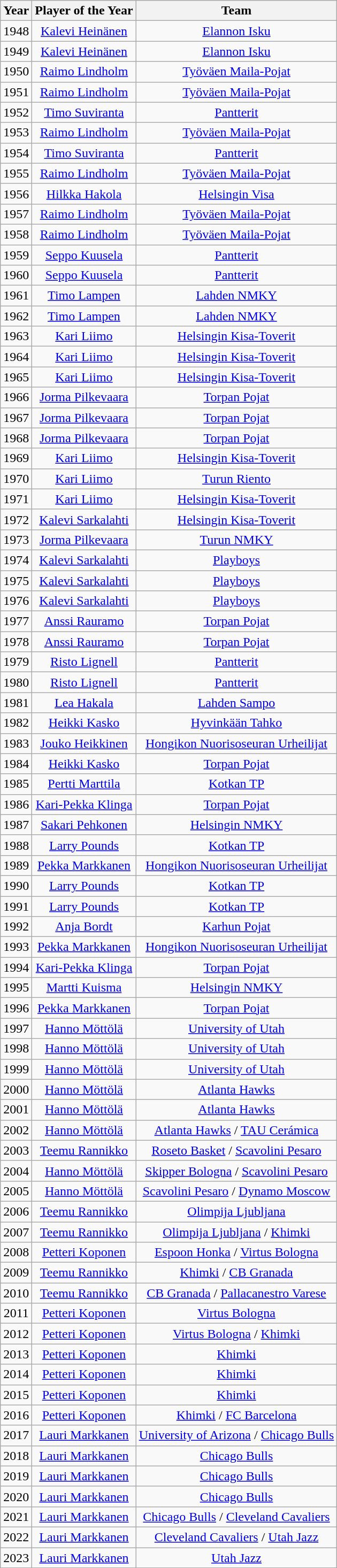<table class="wikitable sortable" style="text-align:center;">
<tr>
<th>Year</th>
<th>Player of the Year</th>
<th>Team</th>
</tr>
<tr>
<td>1948</td>
<td><a href='#'>Kalevi Heinänen</a></td>
<td><a href='#'>Elannon Isku</a></td>
</tr>
<tr>
<td>1949</td>
<td><a href='#'>Kalevi Heinänen</a></td>
<td><a href='#'>Elannon Isku</a></td>
</tr>
<tr>
<td>1950</td>
<td><a href='#'>Raimo Lindholm</a></td>
<td><a href='#'>Työväen Maila-Pojat</a></td>
</tr>
<tr>
<td>1951</td>
<td><a href='#'>Raimo Lindholm</a></td>
<td><a href='#'>Työväen Maila-Pojat</a></td>
</tr>
<tr>
<td>1952</td>
<td><a href='#'>Timo Suviranta</a></td>
<td><a href='#'>Pantterit</a></td>
</tr>
<tr>
<td>1953</td>
<td><a href='#'>Raimo Lindholm</a></td>
<td><a href='#'>Työväen Maila-Pojat</a></td>
</tr>
<tr>
<td>1954</td>
<td><a href='#'>Timo Suviranta</a></td>
<td><a href='#'>Pantterit</a></td>
</tr>
<tr>
<td>1955</td>
<td><a href='#'>Raimo Lindholm</a></td>
<td><a href='#'>Työväen Maila-Pojat</a></td>
</tr>
<tr>
<td>1956</td>
<td><a href='#'>Hilkka Hakola</a></td>
<td><a href='#'>Helsingin Visa</a></td>
</tr>
<tr>
<td>1957</td>
<td><a href='#'>Raimo Lindholm</a></td>
<td><a href='#'>Työväen Maila-Pojat</a></td>
</tr>
<tr>
<td>1958</td>
<td><a href='#'>Raimo Lindholm</a></td>
<td><a href='#'>Työväen Maila-Pojat</a></td>
</tr>
<tr>
<td>1959</td>
<td><a href='#'>Seppo Kuusela</a></td>
<td><a href='#'>Pantterit</a></td>
</tr>
<tr>
<td>1960</td>
<td><a href='#'>Seppo Kuusela</a></td>
<td><a href='#'>Pantterit</a></td>
</tr>
<tr>
<td>1961</td>
<td><a href='#'>Timo Lampen</a></td>
<td><a href='#'>Lahden NMKY</a></td>
</tr>
<tr>
<td>1962</td>
<td><a href='#'>Timo Lampen</a></td>
<td><a href='#'>Lahden NMKY</a></td>
</tr>
<tr>
<td>1963</td>
<td><a href='#'>Kari Liimo</a></td>
<td><a href='#'>Helsingin Kisa-Toverit</a></td>
</tr>
<tr>
<td>1964</td>
<td><a href='#'>Kari Liimo</a></td>
<td><a href='#'>Helsingin Kisa-Toverit</a></td>
</tr>
<tr>
<td>1965</td>
<td><a href='#'>Kari Liimo</a></td>
<td><a href='#'>Helsingin Kisa-Toverit</a></td>
</tr>
<tr>
<td>1966</td>
<td><a href='#'>Jorma Pilkevaara</a></td>
<td><a href='#'>Torpan Pojat</a></td>
</tr>
<tr>
<td>1967</td>
<td><a href='#'>Jorma Pilkevaara</a></td>
<td><a href='#'>Torpan Pojat</a></td>
</tr>
<tr>
<td>1968</td>
<td><a href='#'>Jorma Pilkevaara</a></td>
<td><a href='#'>Torpan Pojat</a></td>
</tr>
<tr>
<td>1969</td>
<td><a href='#'>Kari Liimo</a></td>
<td><a href='#'>Helsingin Kisa-Toverit</a></td>
</tr>
<tr>
<td>1970</td>
<td><a href='#'>Kari Liimo</a></td>
<td><a href='#'>Turun Riento</a></td>
</tr>
<tr>
<td>1971</td>
<td><a href='#'>Kari Liimo</a></td>
<td><a href='#'>Helsingin Kisa-Toverit</a></td>
</tr>
<tr>
<td>1972</td>
<td><a href='#'>Kalevi Sarkalahti</a></td>
<td><a href='#'>Helsingin Kisa-Toverit</a></td>
</tr>
<tr>
<td>1973</td>
<td><a href='#'>Jorma Pilkevaara</a></td>
<td><a href='#'>Turun NMKY</a></td>
</tr>
<tr>
<td>1974</td>
<td><a href='#'>Kalevi Sarkalahti</a></td>
<td><a href='#'>Playboys</a></td>
</tr>
<tr>
<td>1975</td>
<td><a href='#'>Kalevi Sarkalahti</a></td>
<td><a href='#'>Playboys</a></td>
</tr>
<tr>
<td>1976</td>
<td><a href='#'>Kalevi Sarkalahti</a></td>
<td><a href='#'>Playboys</a></td>
</tr>
<tr>
<td>1977</td>
<td><a href='#'>Anssi Rauramo</a></td>
<td><a href='#'>Torpan Pojat</a></td>
</tr>
<tr>
<td>1978</td>
<td><a href='#'>Anssi Rauramo</a></td>
<td><a href='#'>Torpan Pojat</a></td>
</tr>
<tr>
<td>1979</td>
<td><a href='#'>Risto Lignell</a></td>
<td><a href='#'>Pantterit</a></td>
</tr>
<tr>
<td>1980</td>
<td><a href='#'>Risto Lignell</a></td>
<td><a href='#'>Pantterit</a></td>
</tr>
<tr>
<td>1981</td>
<td><a href='#'>Lea Hakala</a></td>
<td><a href='#'>Lahden Sampo</a></td>
</tr>
<tr>
<td>1982</td>
<td><a href='#'>Heikki Kasko</a></td>
<td><a href='#'>Hyvinkään Tahko</a></td>
</tr>
<tr>
<td>1983</td>
<td><a href='#'>Jouko Heikkinen</a></td>
<td><a href='#'>Hongikon Nuorisoseuran Urheilijat</a></td>
</tr>
<tr>
<td>1984</td>
<td><a href='#'>Heikki Kasko</a></td>
<td><a href='#'>Torpan Pojat</a></td>
</tr>
<tr>
<td>1985</td>
<td><a href='#'>Pertti Marttila</a></td>
<td><a href='#'>Kotkan TP</a></td>
</tr>
<tr>
<td>1986</td>
<td><a href='#'>Kari-Pekka Klinga</a></td>
<td><a href='#'>Torpan Pojat</a></td>
</tr>
<tr>
<td>1987</td>
<td><a href='#'>Sakari Pehkonen</a></td>
<td><a href='#'>Helsingin NMKY</a></td>
</tr>
<tr>
<td>1988</td>
<td><a href='#'>Larry Pounds</a></td>
<td><a href='#'>Kotkan TP</a></td>
</tr>
<tr>
<td>1989</td>
<td><a href='#'>Pekka Markkanen</a></td>
<td><a href='#'>Hongikon Nuorisoseuran Urheilijat</a></td>
</tr>
<tr>
<td>1990</td>
<td><a href='#'>Larry Pounds</a></td>
<td><a href='#'>Kotkan TP</a></td>
</tr>
<tr>
<td>1991</td>
<td><a href='#'>Larry Pounds</a></td>
<td><a href='#'>Kotkan TP</a></td>
</tr>
<tr>
<td>1992</td>
<td><a href='#'>Anja Bordt</a></td>
<td><a href='#'>Karhun Pojat</a></td>
</tr>
<tr>
<td>1993</td>
<td><a href='#'>Pekka Markkanen</a></td>
<td><a href='#'>Hongikon Nuorisoseuran Urheilijat</a></td>
</tr>
<tr>
<td>1994</td>
<td><a href='#'>Kari-Pekka Klinga</a></td>
<td><a href='#'>Torpan Pojat</a></td>
</tr>
<tr>
<td>1995</td>
<td><a href='#'>Martti Kuisma</a></td>
<td><a href='#'>Helsingin NMKY</a></td>
</tr>
<tr>
<td>1996</td>
<td><a href='#'>Pekka Markkanen</a></td>
<td><a href='#'>Torpan Pojat</a></td>
</tr>
<tr>
<td>1997</td>
<td><a href='#'>Hanno Möttölä</a></td>
<td><a href='#'>University of Utah</a></td>
</tr>
<tr>
<td>1998</td>
<td><a href='#'>Hanno Möttölä</a></td>
<td><a href='#'>University of Utah</a></td>
</tr>
<tr>
<td>1999</td>
<td><a href='#'>Hanno Möttölä</a></td>
<td><a href='#'>University of Utah</a></td>
</tr>
<tr>
<td>2000</td>
<td><a href='#'>Hanno Möttölä</a></td>
<td><a href='#'>Atlanta Hawks</a></td>
</tr>
<tr>
<td>2001</td>
<td><a href='#'>Hanno Möttölä</a></td>
<td><a href='#'>Atlanta Hawks</a></td>
</tr>
<tr>
<td>2002</td>
<td><a href='#'>Hanno Möttölä</a></td>
<td><a href='#'>Atlanta Hawks</a> / <a href='#'>TAU Cerámica</a></td>
</tr>
<tr>
<td>2003</td>
<td><a href='#'>Teemu Rannikko</a></td>
<td><a href='#'>Roseto Basket</a> / <a href='#'>Scavolini Pesaro</a></td>
</tr>
<tr>
<td>2004</td>
<td><a href='#'>Hanno Möttölä</a></td>
<td><a href='#'>Skipper Bologna</a> / <a href='#'>Scavolini Pesaro</a></td>
</tr>
<tr>
<td>2005</td>
<td><a href='#'>Hanno Möttölä</a></td>
<td><a href='#'>Scavolini Pesaro</a> / <a href='#'>Dynamo Moscow</a></td>
</tr>
<tr>
<td>2006</td>
<td><a href='#'>Teemu Rannikko</a></td>
<td><a href='#'>Olimpija Ljubljana</a></td>
</tr>
<tr>
<td>2007</td>
<td><a href='#'>Teemu Rannikko</a></td>
<td><a href='#'>Olimpija Ljubljana</a> / <a href='#'>Khimki</a></td>
</tr>
<tr>
<td>2008</td>
<td><a href='#'>Petteri Koponen</a></td>
<td><a href='#'>Espoon Honka</a> / <a href='#'>Virtus Bologna</a></td>
</tr>
<tr>
<td>2009</td>
<td><a href='#'>Teemu Rannikko</a></td>
<td><a href='#'>Khimki</a> / <a href='#'>CB Granada</a></td>
</tr>
<tr>
<td>2010</td>
<td><a href='#'>Teemu Rannikko</a></td>
<td><a href='#'>CB Granada</a> / <a href='#'>Pallacanestro Varese</a></td>
</tr>
<tr>
<td>2011</td>
<td><a href='#'>Petteri Koponen</a></td>
<td><a href='#'>Virtus Bologna</a></td>
</tr>
<tr>
<td>2012</td>
<td><a href='#'>Petteri Koponen</a></td>
<td><a href='#'>Virtus Bologna</a> / <a href='#'>Khimki</a></td>
</tr>
<tr>
<td>2013</td>
<td><a href='#'>Petteri Koponen</a></td>
<td><a href='#'>Khimki</a></td>
</tr>
<tr>
<td>2014</td>
<td><a href='#'>Petteri Koponen</a></td>
<td><a href='#'>Khimki</a></td>
</tr>
<tr>
<td>2015</td>
<td><a href='#'>Petteri Koponen</a></td>
<td><a href='#'>Khimki</a></td>
</tr>
<tr>
<td>2016</td>
<td><a href='#'>Petteri Koponen</a></td>
<td><a href='#'>Khimki</a> / <a href='#'>FC Barcelona</a></td>
</tr>
<tr>
<td>2017</td>
<td><a href='#'>Lauri Markkanen</a></td>
<td><a href='#'>University of Arizona</a> / <a href='#'>Chicago Bulls</a></td>
</tr>
<tr>
<td>2018</td>
<td><a href='#'>Lauri Markkanen</a></td>
<td><a href='#'>Chicago Bulls</a></td>
</tr>
<tr>
<td>2019</td>
<td><a href='#'>Lauri Markkanen</a></td>
<td><a href='#'>Chicago Bulls</a></td>
</tr>
<tr>
<td>2020</td>
<td><a href='#'>Lauri Markkanen</a></td>
<td><a href='#'>Chicago Bulls</a></td>
</tr>
<tr>
<td>2021</td>
<td><a href='#'>Lauri Markkanen</a></td>
<td><a href='#'>Chicago Bulls</a> / <a href='#'>Cleveland Cavaliers</a></td>
</tr>
<tr>
<td>2022</td>
<td><a href='#'>Lauri Markkanen</a></td>
<td><a href='#'>Cleveland Cavaliers</a> / <a href='#'>Utah Jazz</a></td>
</tr>
<tr>
<td>2023</td>
<td><a href='#'>Lauri Markkanen</a></td>
<td><a href='#'>Utah Jazz</a></td>
</tr>
</table>
